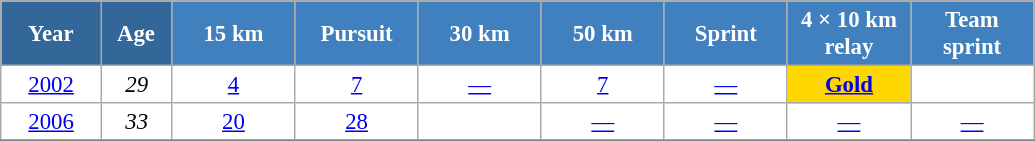<table class="wikitable" style="font-size:95%; text-align:center; border:grey solid 1px; border-collapse:collapse; background:#ffffff;">
<tr>
<th style="background-color:#369; color:white; width:60px;"> Year </th>
<th style="background-color:#369; color:white; width:40px;"> Age </th>
<th style="background-color:#4180be; color:white; width:75px;"> 15 km </th>
<th style="background-color:#4180be; color:white; width:75px;"> Pursuit </th>
<th style="background-color:#4180be; color:white; width:75px;"> 30 km </th>
<th style="background-color:#4180be; color:white; width:75px;"> 50 km </th>
<th style="background-color:#4180be; color:white; width:75px;"> Sprint </th>
<th style="background-color:#4180be; color:white; width:75px;"> 4 × 10 km <br> relay </th>
<th style="background-color:#4180be; color:white; width:75px;"> Team <br> sprint </th>
</tr>
<tr>
<td><a href='#'>2002</a></td>
<td><em>29</em></td>
<td><a href='#'>4</a></td>
<td><a href='#'>7</a></td>
<td><a href='#'>—</a></td>
<td><a href='#'>7</a></td>
<td><a href='#'>—</a></td>
<td style="background:gold;"><a href='#'><strong>Gold</strong></a></td>
<td></td>
</tr>
<tr>
<td><a href='#'>2006</a></td>
<td><em>33</em></td>
<td><a href='#'>20</a></td>
<td><a href='#'>28</a></td>
<td></td>
<td><a href='#'>—</a></td>
<td><a href='#'>—</a></td>
<td><a href='#'>—</a></td>
<td><a href='#'>—</a></td>
</tr>
<tr>
</tr>
</table>
